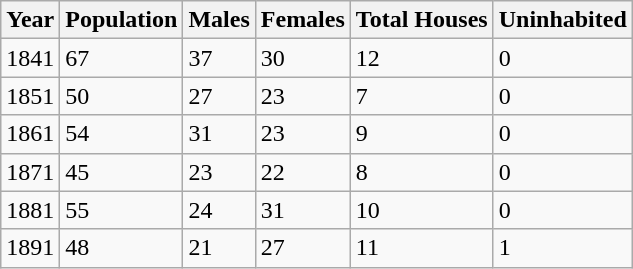<table class="wikitable">
<tr>
<th>Year</th>
<th>Population</th>
<th>Males</th>
<th>Females</th>
<th>Total Houses</th>
<th>Uninhabited</th>
</tr>
<tr>
<td>1841</td>
<td>67</td>
<td>37</td>
<td>30</td>
<td>12</td>
<td>0</td>
</tr>
<tr>
<td>1851</td>
<td>50</td>
<td>27</td>
<td>23</td>
<td>7</td>
<td>0</td>
</tr>
<tr>
<td>1861</td>
<td>54</td>
<td>31</td>
<td>23</td>
<td>9</td>
<td>0</td>
</tr>
<tr>
<td>1871</td>
<td>45</td>
<td>23</td>
<td>22</td>
<td>8</td>
<td>0</td>
</tr>
<tr>
<td>1881</td>
<td>55</td>
<td>24</td>
<td>31</td>
<td>10</td>
<td>0</td>
</tr>
<tr>
<td>1891</td>
<td>48</td>
<td>21</td>
<td>27</td>
<td>11</td>
<td>1</td>
</tr>
</table>
